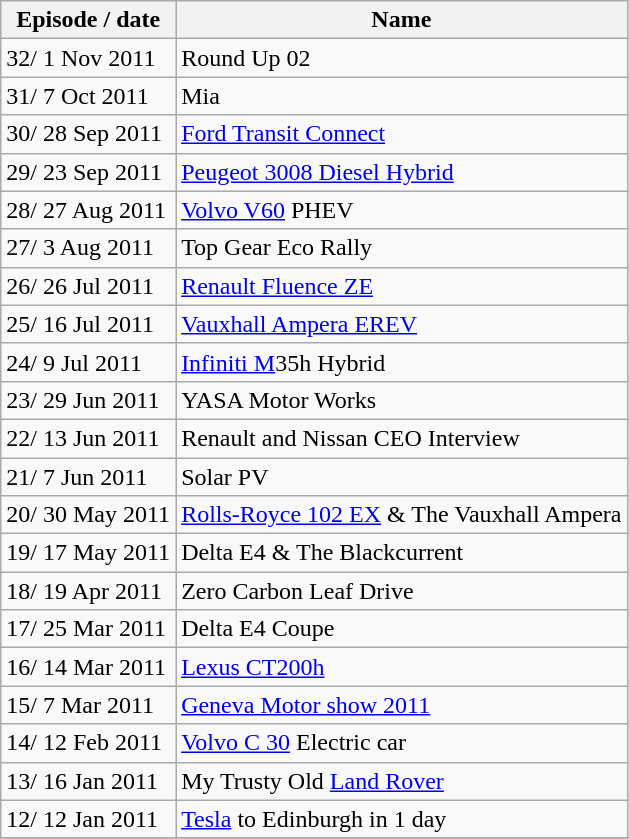<table class="wikitable">
<tr>
<th>Episode / date</th>
<th>Name</th>
</tr>
<tr>
<td>32/ 1 Nov 2011</td>
<td>Round Up 02</td>
</tr>
<tr>
<td>31/ 7 Oct 2011</td>
<td>Mia</td>
</tr>
<tr>
<td>30/ 28 Sep 2011</td>
<td><a href='#'>Ford Transit Connect</a></td>
</tr>
<tr>
<td>29/ 23 Sep 2011</td>
<td><a href='#'>Peugeot 3008 Diesel Hybrid</a></td>
</tr>
<tr>
<td>28/ 27 Aug 2011</td>
<td><a href='#'>Volvo V60</a> PHEV</td>
</tr>
<tr>
<td>27/ 3 Aug 2011</td>
<td>Top Gear Eco Rally</td>
</tr>
<tr>
<td>26/ 26 Jul 2011</td>
<td><a href='#'>Renault Fluence ZE</a></td>
</tr>
<tr>
<td>25/ 16 Jul 2011</td>
<td><a href='#'>Vauxhall Ampera EREV</a></td>
</tr>
<tr>
<td>24/ 9 Jul 2011</td>
<td><a href='#'>Infiniti M</a>35h Hybrid</td>
</tr>
<tr>
<td>23/ 29 Jun 2011</td>
<td>YASA Motor Works</td>
</tr>
<tr>
<td>22/ 13 Jun 2011</td>
<td>Renault and Nissan CEO Interview</td>
</tr>
<tr>
<td>21/ 7 Jun 2011</td>
<td>Solar PV</td>
</tr>
<tr>
<td>20/ 30 May 2011</td>
<td><a href='#'>Rolls-Royce 102 EX</a> & The Vauxhall Ampera</td>
</tr>
<tr>
<td>19/ 17 May 2011</td>
<td>Delta E4 & The Blackcurrent</td>
</tr>
<tr>
<td>18/ 19 Apr 2011</td>
<td>Zero Carbon Leaf Drive</td>
</tr>
<tr>
<td>17/ 25 Mar 2011</td>
<td>Delta E4 Coupe</td>
</tr>
<tr>
<td>16/ 14 Mar 2011</td>
<td><a href='#'>Lexus CT200h</a></td>
</tr>
<tr>
<td>15/ 7 Mar 2011</td>
<td><a href='#'>Geneva Motor show 2011</a></td>
</tr>
<tr>
<td>14/ 12 Feb 2011</td>
<td><a href='#'>Volvo C 30</a> Electric car</td>
</tr>
<tr>
<td>13/ 16 Jan 2011</td>
<td>My Trusty Old <a href='#'>Land Rover</a></td>
</tr>
<tr>
<td>12/ 12 Jan 2011</td>
<td><a href='#'>Tesla</a> to Edinburgh in 1 day</td>
</tr>
<tr>
</tr>
</table>
